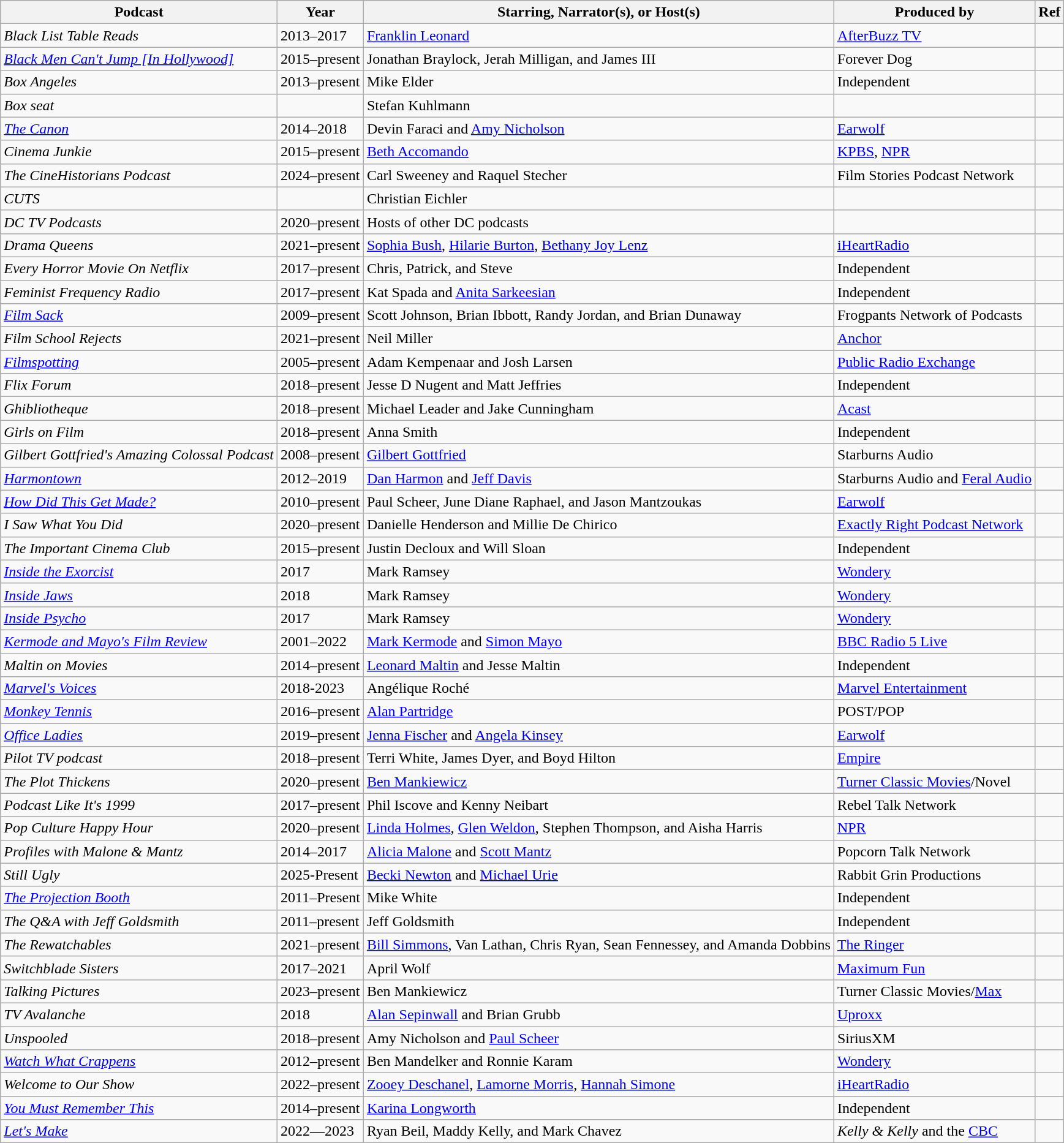<table class="wikitable sortable">
<tr>
<th>Podcast</th>
<th>Year</th>
<th>Starring, Narrator(s), or Host(s)</th>
<th>Produced by</th>
<th>Ref</th>
</tr>
<tr>
<td><em>Black List Table Reads</em></td>
<td>2013–2017</td>
<td><a href='#'>Franklin Leonard</a></td>
<td><a href='#'>AfterBuzz TV</a></td>
<td></td>
</tr>
<tr>
<td><a href='#'><em>Black Men Can't Jump [In Hollywood]</em></a></td>
<td>2015–present</td>
<td>Jonathan Braylock, Jerah Milligan, and James III</td>
<td>Forever Dog</td>
<td></td>
</tr>
<tr>
<td><em>Box Angeles</em></td>
<td>2013–present</td>
<td>Mike Elder</td>
<td>Independent</td>
<td></td>
</tr>
<tr>
<td><em>Box seat</em></td>
<td></td>
<td>Stefan Kuhlmann</td>
<td></td>
<td></td>
</tr>
<tr>
<td><em><a href='#'>The Canon</a></em></td>
<td>2014–2018</td>
<td>Devin Faraci and <a href='#'>Amy Nicholson</a></td>
<td><a href='#'>Earwolf</a></td>
<td></td>
</tr>
<tr>
<td><em>Cinema Junkie</em></td>
<td>2015–present</td>
<td><a href='#'>Beth Accomando</a></td>
<td><a href='#'>KPBS</a>, <a href='#'>NPR</a></td>
<td></td>
</tr>
<tr>
<td><em>The CineHistorians Podcast</em></td>
<td>2024–present</td>
<td>Carl Sweeney and Raquel Stecher</td>
<td>Film Stories Podcast Network</td>
<td></td>
</tr>
<tr>
<td><em>CUTS</em></td>
<td></td>
<td>Christian Eichler</td>
<td></td>
<td></td>
</tr>
<tr>
<td><em>DC TV Podcasts</em></td>
<td>2020–present</td>
<td>Hosts of other DC podcasts</td>
<td></td>
<td></td>
</tr>
<tr>
<td><em>Drama Queens</em></td>
<td>2021–present</td>
<td><a href='#'>Sophia Bush</a>, <a href='#'>Hilarie Burton</a>, <a href='#'>Bethany Joy Lenz</a></td>
<td><a href='#'>iHeartRadio</a></td>
<td></td>
</tr>
<tr>
<td><em>Every Horror Movie On Netflix</em></td>
<td>2017–present</td>
<td>Chris, Patrick, and Steve</td>
<td>Independent</td>
<td></td>
</tr>
<tr>
<td><em>Feminist Frequency Radio</em></td>
<td>2017–present</td>
<td>Kat Spada and <a href='#'>Anita Sarkeesian</a></td>
<td>Independent</td>
<td></td>
</tr>
<tr>
<td><em><a href='#'>Film Sack</a></em></td>
<td>2009–present</td>
<td>Scott Johnson, Brian Ibbott, Randy Jordan, and Brian Dunaway</td>
<td>Frogpants Network of Podcasts</td>
<td></td>
</tr>
<tr>
<td><em>Film School Rejects</em></td>
<td>2021–present</td>
<td>Neil Miller</td>
<td><a href='#'>Anchor</a></td>
<td></td>
</tr>
<tr>
<td><em><a href='#'>Filmspotting</a></em></td>
<td>2005–present</td>
<td>Adam Kempenaar and Josh Larsen</td>
<td><a href='#'>Public Radio Exchange</a></td>
<td></td>
</tr>
<tr>
<td><em>Flix Forum</em></td>
<td>2018–present</td>
<td>Jesse D Nugent and Matt Jeffries</td>
<td>Independent</td>
<td></td>
</tr>
<tr>
<td><em>Ghibliotheque</em></td>
<td>2018–present</td>
<td>Michael Leader and Jake Cunningham</td>
<td><a href='#'>Acast</a></td>
<td></td>
</tr>
<tr>
<td><em>Girls on Film</em></td>
<td>2018–present</td>
<td>Anna Smith</td>
<td>Independent</td>
<td></td>
</tr>
<tr>
<td><em>Gilbert Gottfried's Amazing Colossal Podcast</em></td>
<td>2008–present</td>
<td><a href='#'>Gilbert Gottfried</a></td>
<td>Starburns Audio</td>
<td></td>
</tr>
<tr>
<td><em><a href='#'>Harmontown</a></em></td>
<td>2012–2019</td>
<td><a href='#'>Dan Harmon</a> and <a href='#'>Jeff Davis</a></td>
<td>Starburns Audio and <a href='#'>Feral Audio</a></td>
<td></td>
</tr>
<tr>
<td><em><a href='#'>How Did This Get Made?</a></em></td>
<td>2010–present</td>
<td>Paul Scheer, June Diane Raphael, and Jason Mantzoukas</td>
<td><a href='#'>Earwolf</a></td>
<td></td>
</tr>
<tr>
<td><em>I Saw What You Did</em></td>
<td>2020–present</td>
<td>Danielle Henderson and Millie De Chirico</td>
<td><a href='#'>Exactly Right Podcast Network</a></td>
<td></td>
</tr>
<tr>
<td><em>The Important Cinema Club</em></td>
<td>2015–present</td>
<td>Justin Decloux and Will Sloan</td>
<td>Independent</td>
<td></td>
</tr>
<tr>
<td><em><a href='#'>Inside the Exorcist</a></em></td>
<td>2017</td>
<td>Mark Ramsey</td>
<td><a href='#'>Wondery</a></td>
<td></td>
</tr>
<tr>
<td><em><a href='#'>Inside Jaws</a></em></td>
<td>2018</td>
<td>Mark Ramsey</td>
<td><a href='#'>Wondery</a></td>
<td></td>
</tr>
<tr>
<td><em><a href='#'>Inside Psycho</a></em></td>
<td>2017</td>
<td>Mark Ramsey</td>
<td><a href='#'>Wondery</a></td>
<td></td>
</tr>
<tr>
<td><em><a href='#'>Kermode and Mayo's Film Review</a></em></td>
<td>2001–2022</td>
<td><a href='#'>Mark Kermode</a> and <a href='#'>Simon Mayo</a></td>
<td><a href='#'>BBC Radio 5 Live</a></td>
<td></td>
</tr>
<tr>
<td><em>Maltin on Movies</em></td>
<td>2014–present</td>
<td><a href='#'>Leonard Maltin</a> and Jesse Maltin</td>
<td>Independent</td>
<td></td>
</tr>
<tr>
<td><em><a href='#'>Marvel's Voices</a></em></td>
<td>2018-2023</td>
<td>Angélique Roché</td>
<td><a href='#'>Marvel Entertainment</a></td>
<td></td>
</tr>
<tr>
<td><a href='#'><em>Monkey Tennis</em></a></td>
<td>2016–present</td>
<td><a href='#'>Alan Partridge</a></td>
<td>POST/POP</td>
<td></td>
</tr>
<tr>
<td><em><a href='#'>Office Ladies</a></em></td>
<td>2019–present</td>
<td><a href='#'>Jenna Fischer</a> and <a href='#'>Angela Kinsey</a></td>
<td><a href='#'>Earwolf</a></td>
<td></td>
</tr>
<tr>
<td><em>Pilot TV podcast</em></td>
<td>2018–present</td>
<td>Terri White, James Dyer, and Boyd Hilton</td>
<td><a href='#'>Empire</a></td>
<td></td>
</tr>
<tr>
<td><em>The Plot Thickens</em></td>
<td>2020–present</td>
<td><a href='#'>Ben Mankiewicz</a></td>
<td><a href='#'>Turner Classic Movies</a>/Novel</td>
<td></td>
</tr>
<tr>
<td><em>Podcast Like It's 1999</em></td>
<td>2017–present</td>
<td>Phil Iscove and Kenny Neibart</td>
<td>Rebel Talk Network</td>
<td></td>
</tr>
<tr>
<td><em>Pop Culture Happy Hour</em></td>
<td>2020–present</td>
<td><a href='#'>Linda Holmes</a>, <a href='#'>Glen Weldon</a>, Stephen Thompson, and Aisha Harris</td>
<td><a href='#'>NPR</a></td>
<td></td>
</tr>
<tr>
<td><em>Profiles with Malone & Mantz</em></td>
<td>2014–2017</td>
<td><a href='#'>Alicia Malone</a> and <a href='#'>Scott Mantz</a></td>
<td>Popcorn Talk Network</td>
<td></td>
</tr>
<tr>
<td><em>Still Ugly</em></td>
<td>2025-Present</td>
<td><a href='#'>Becki Newton</a> and <a href='#'>Michael Urie</a></td>
<td>Rabbit Grin Productions</td>
<td></td>
</tr>
<tr>
<td><em><a href='#'>The Projection Booth</a></em></td>
<td>2011–Present</td>
<td>Mike White</td>
<td>Independent</td>
</tr>
<tr>
<td><em>The Q&A with Jeff Goldsmith</em></td>
<td>2011–present</td>
<td>Jeff Goldsmith</td>
<td>Independent</td>
<td></td>
</tr>
<tr>
<td><em>The Rewatchables</em></td>
<td>2021–present</td>
<td><a href='#'>Bill Simmons</a>, Van Lathan, Chris Ryan, Sean Fennessey, and Amanda Dobbins</td>
<td><a href='#'>The Ringer</a></td>
<td></td>
</tr>
<tr>
<td><em>Switchblade Sisters</em></td>
<td>2017–2021</td>
<td>April Wolf</td>
<td><a href='#'>Maximum Fun</a></td>
<td></td>
</tr>
<tr>
<td><em>Talking Pictures</em></td>
<td>2023–present</td>
<td>Ben Mankiewicz</td>
<td>Turner Classic Movies/<a href='#'>Max</a></td>
<td></td>
</tr>
<tr>
<td><em>TV Avalanche</em></td>
<td>2018</td>
<td><a href='#'>Alan Sepinwall</a> and Brian Grubb</td>
<td><a href='#'>Uproxx</a></td>
<td></td>
</tr>
<tr>
<td><em>Unspooled</em></td>
<td>2018–present</td>
<td>Amy Nicholson and <a href='#'>Paul Scheer</a></td>
<td>SiriusXM</td>
<td></td>
</tr>
<tr>
<td><em><a href='#'>Watch What Crappens</a></em></td>
<td>2012–present</td>
<td>Ben Mandelker and Ronnie Karam</td>
<td><a href='#'>Wondery</a></td>
<td></td>
</tr>
<tr>
<td><em>Welcome to Our Show</em></td>
<td>2022–present</td>
<td><a href='#'>Zooey Deschanel</a>, <a href='#'>Lamorne Morris</a>, <a href='#'>Hannah Simone</a></td>
<td><a href='#'>iHeartRadio</a></td>
<td></td>
</tr>
<tr>
<td><a href='#'><em>You Must Remember This</em></a></td>
<td>2014–present</td>
<td><a href='#'>Karina Longworth</a></td>
<td>Independent</td>
<td></td>
</tr>
<tr>
<td><em><a href='#'>Let's Make</a></em></td>
<td>2022—2023</td>
<td>Ryan Beil, Maddy Kelly, and Mark Chavez</td>
<td><em>Kelly & Kelly</em> and the <a href='#'>CBC</a></td>
<td></td>
</tr>
</table>
